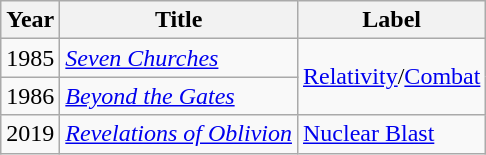<table class="wikitable">
<tr>
<th>Year</th>
<th>Title</th>
<th>Label</th>
</tr>
<tr>
<td>1985</td>
<td><em><a href='#'>Seven Churches</a></em></td>
<td rowspan="2"><a href='#'>Relativity</a>/<a href='#'>Combat</a></td>
</tr>
<tr>
<td>1986</td>
<td><em><a href='#'>Beyond the Gates</a></em></td>
</tr>
<tr>
<td>2019</td>
<td><em><a href='#'>Revelations of Oblivion</a></em></td>
<td><a href='#'>Nuclear Blast</a></td>
</tr>
</table>
